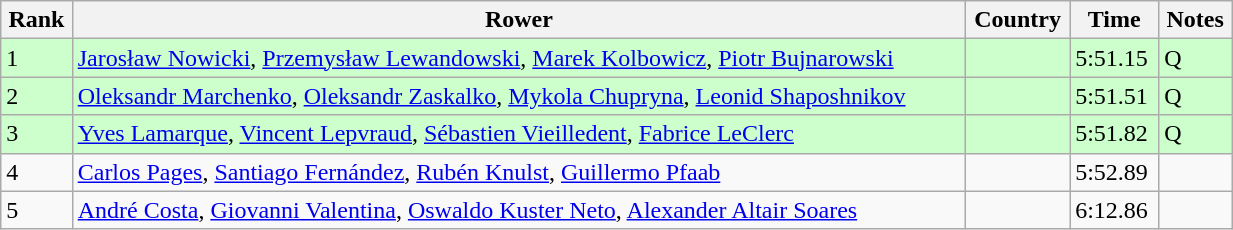<table class="wikitable sortable" width=65%>
<tr>
<th>Rank</th>
<th>Rower</th>
<th>Country</th>
<th>Time</th>
<th>Notes</th>
</tr>
<tr bgcolor=ccffcc>
<td>1</td>
<td><a href='#'>Jarosław Nowicki</a>, <a href='#'>Przemysław Lewandowski</a>, <a href='#'>Marek Kolbowicz</a>, <a href='#'>Piotr Bujnarowski</a></td>
<td></td>
<td>5:51.15</td>
<td>Q</td>
</tr>
<tr bgcolor=ccffcc>
<td>2</td>
<td><a href='#'>Oleksandr Marchenko</a>, <a href='#'>Oleksandr Zaskalko</a>, <a href='#'>Mykola Chupryna</a>, <a href='#'>Leonid Shaposhnikov</a></td>
<td></td>
<td>5:51.51</td>
<td>Q</td>
</tr>
<tr bgcolor=ccffcc>
<td>3</td>
<td><a href='#'>Yves Lamarque</a>, <a href='#'>Vincent Lepvraud</a>, <a href='#'>Sébastien Vieilledent</a>, <a href='#'>Fabrice LeClerc</a></td>
<td></td>
<td>5:51.82</td>
<td>Q</td>
</tr>
<tr>
<td>4</td>
<td><a href='#'>Carlos Pages</a>, <a href='#'>Santiago Fernández</a>, <a href='#'>Rubén Knulst</a>, <a href='#'>Guillermo Pfaab</a></td>
<td></td>
<td>5:52.89</td>
<td></td>
</tr>
<tr>
<td>5</td>
<td><a href='#'>André Costa</a>, <a href='#'>Giovanni Valentina</a>, <a href='#'>Oswaldo Kuster Neto</a>, <a href='#'>Alexander Altair Soares</a></td>
<td></td>
<td>6:12.86</td>
<td></td>
</tr>
</table>
